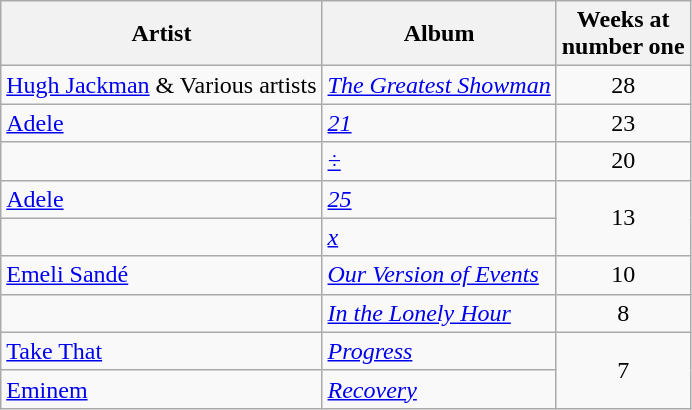<table class="wikitable sortable" style="text-align:center;">
<tr>
<th scope=col>Artist</th>
<th scope=col>Album</th>
<th scope=col>Weeks at<br>number one</th>
</tr>
<tr>
<td align=left><a href='#'>Hugh Jackman</a> & Various artists</td>
<td align=left><em><a href='#'>The Greatest Showman</a></em></td>
<td>28</td>
</tr>
<tr>
<td align=left><a href='#'>Adele</a></td>
<td align=left><em><a href='#'>21</a></em></td>
<td>23</td>
</tr>
<tr>
<td align=left></td>
<td align=left><em><a href='#'>÷</a></em></td>
<td>20</td>
</tr>
<tr>
<td align=left><a href='#'>Adele</a></td>
<td align=left><em><a href='#'>25</a></em></td>
<td rowspan="2">13</td>
</tr>
<tr>
<td align=left></td>
<td align=left><em><a href='#'>x</a></em></td>
</tr>
<tr>
<td align=left><a href='#'>Emeli Sandé</a></td>
<td align=left><em><a href='#'>Our Version of Events</a></em></td>
<td>10</td>
</tr>
<tr>
<td align=left></td>
<td align=left><em><a href='#'>In the Lonely Hour</a></em></td>
<td>8</td>
</tr>
<tr>
<td align=left><a href='#'>Take That</a></td>
<td align=left><em><a href='#'>Progress</a></em></td>
<td rowspan="2">7</td>
</tr>
<tr>
<td align=left><a href='#'>Eminem</a></td>
<td align=left><em><a href='#'>Recovery</a></em></td>
</tr>
</table>
